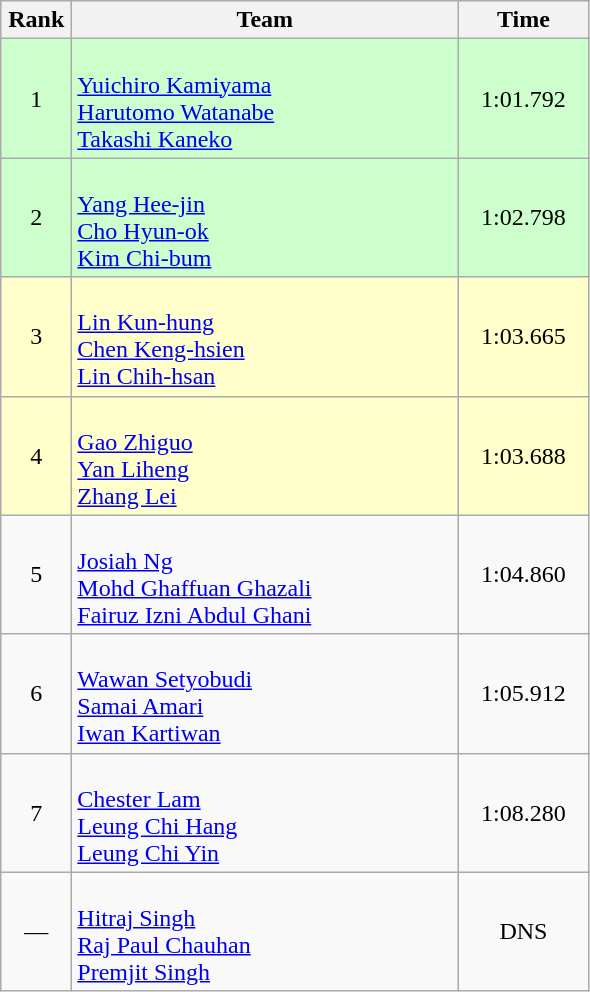<table class=wikitable style="text-align:center">
<tr>
<th width=40>Rank</th>
<th width=250>Team</th>
<th width=80>Time</th>
</tr>
<tr bgcolor="ccffcc">
<td>1</td>
<td align=left><br><a href='#'>Yuichiro Kamiyama</a><br><a href='#'>Harutomo Watanabe</a><br><a href='#'>Takashi Kaneko</a></td>
<td>1:01.792</td>
</tr>
<tr bgcolor="ccffcc">
<td>2</td>
<td align=left><br><a href='#'>Yang Hee-jin</a><br><a href='#'>Cho Hyun-ok</a><br><a href='#'>Kim Chi-bum</a></td>
<td>1:02.798</td>
</tr>
<tr bgcolor="#ffffcc">
<td>3</td>
<td align=left><br><a href='#'>Lin Kun-hung</a><br><a href='#'>Chen Keng-hsien</a><br><a href='#'>Lin Chih-hsan</a></td>
<td>1:03.665</td>
</tr>
<tr bgcolor="#ffffcc">
<td>4</td>
<td align=left><br><a href='#'>Gao Zhiguo</a><br><a href='#'>Yan Liheng</a><br><a href='#'>Zhang Lei</a></td>
<td>1:03.688</td>
</tr>
<tr>
<td>5</td>
<td align=left><br><a href='#'>Josiah Ng</a><br><a href='#'>Mohd Ghaffuan Ghazali</a><br><a href='#'>Fairuz Izni Abdul Ghani</a></td>
<td>1:04.860</td>
</tr>
<tr>
<td>6</td>
<td align=left><br><a href='#'>Wawan Setyobudi</a><br><a href='#'>Samai Amari</a><br><a href='#'>Iwan Kartiwan</a></td>
<td>1:05.912</td>
</tr>
<tr>
<td>7</td>
<td align=left><br><a href='#'>Chester Lam</a><br><a href='#'>Leung Chi Hang</a><br><a href='#'>Leung Chi Yin</a></td>
<td>1:08.280</td>
</tr>
<tr>
<td>—</td>
<td align=left><br><a href='#'>Hitraj Singh</a><br><a href='#'>Raj Paul Chauhan</a><br><a href='#'>Premjit Singh</a></td>
<td>DNS</td>
</tr>
</table>
